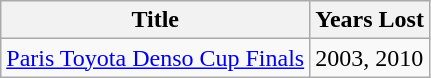<table class="wikitable">
<tr>
<th>Title</th>
<th>Years Lost</th>
</tr>
<tr>
<td> <a href='#'>Paris Toyota Denso Cup Finals</a></td>
<td>2003, 2010</td>
</tr>
</table>
